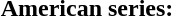<table style="width:100%;">
<tr>
<th colspan="3">American series:</th>
</tr>
</table>
